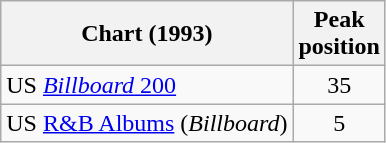<table Class = "wikitable sortable">
<tr>
<th>Chart (1993)</th>
<th>Peak<br>position</th>
</tr>
<tr>
<td>US <a href='#'><em>Billboard</em> 200</a></td>
<td align=center>35</td>
</tr>
<tr>
<td>US <a href='#'>R&B Albums</a> (<em>Billboard</em>)</td>
<td align=center>5</td>
</tr>
</table>
